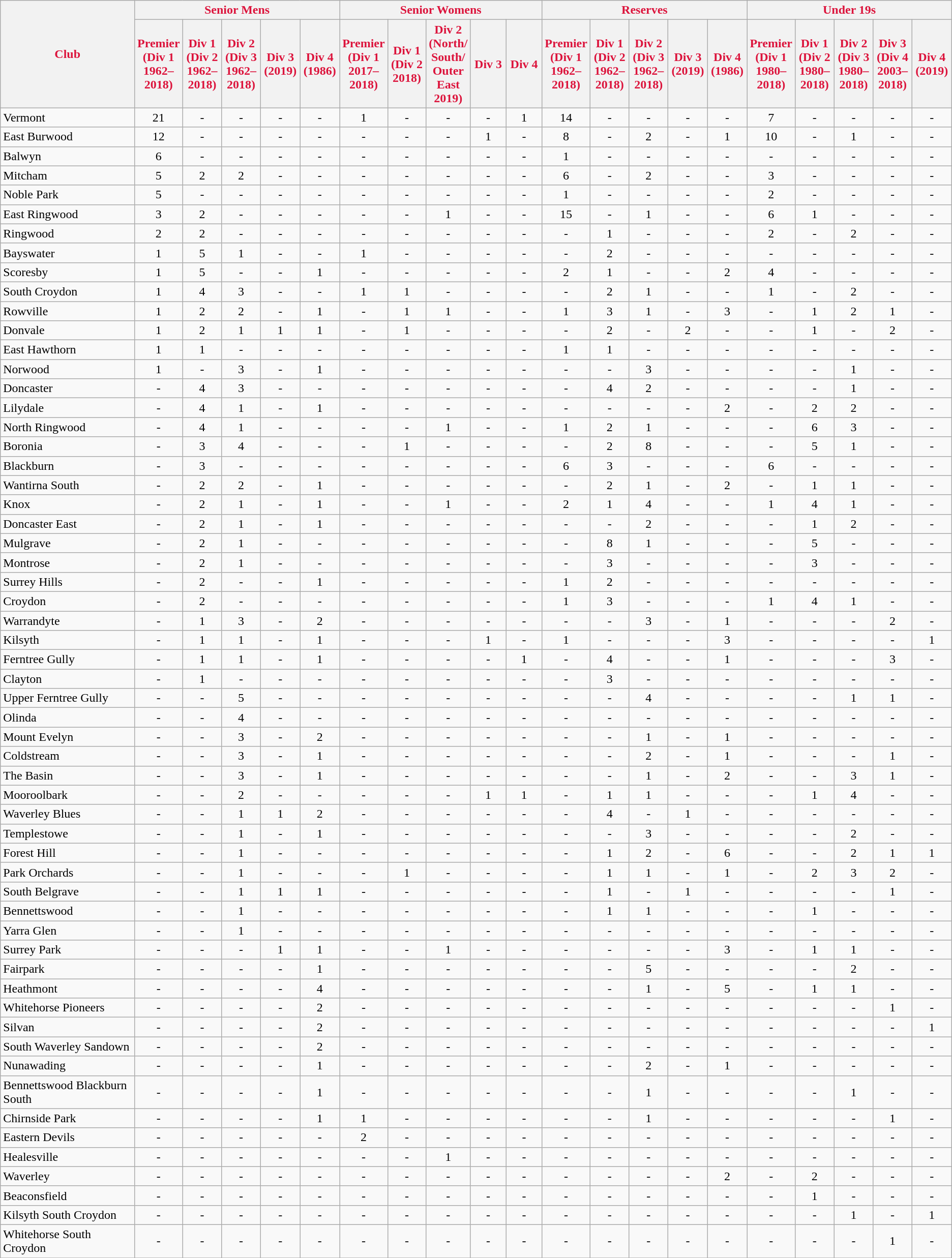<table class="wikitable">
<tr>
<th rowspan=2; style="color:crimson; width:195px;">Club</th>
<th style="color:crimson" colspan="5">Senior Mens</th>
<th style="color:crimson" colspan="5">Senior Womens</th>
<th style="color:crimson" colspan="5">Reserves</th>
<th style="color:crimson" colspan="5">Under 19s</th>
</tr>
<tr>
<th style="color:crimson; width:45px;">Premier<br> (Div 1 1962–2018)</th>
<th style="color:crimson; width:45px;">Div 1 <br> (Div 2 1962–2018)</th>
<th style="color:crimson; width:45px;">Div 2 <br> (Div 3 1962–2018)</th>
<th style="color:crimson; width:45px;">Div 3 <br> (2019)</th>
<th style="color:crimson; width:45px;">Div 4 <br> (1986)</th>
<th style="color:crimson; width:45px;">Premier<br> (Div 1 2017–2018)</th>
<th style="color:crimson; width:45px;">Div 1 <br> (Div 2 2018)</th>
<th style="color:crimson; width:45px;">Div 2 <br> (North/ South/ Outer East 2019)</th>
<th style="color:crimson; width:45px;">Div 3 <br></th>
<th style="color:crimson; width:45px;">Div 4 <br></th>
<th style="color:crimson; width:45px;">Premier<br> (Div 1 1962–2018)</th>
<th style="color:crimson; width:45px;">Div 1 <br> (Div 2 1962–2018)</th>
<th style="color:crimson; width:45px;">Div 2 <br> (Div 3 1962–2018)</th>
<th style="color:crimson; width:45px;">Div 3 <br> (2019)</th>
<th style="color:crimson; width:45px;">Div 4 <br> (1986)</th>
<th style="color:crimson; width:45px;">Premier<br> (Div 1 1980–2018)</th>
<th style="color:crimson; width:45px;">Div 1 <br> (Div 2 1980–2018)</th>
<th style="color:crimson; width:45px;">Div 2 <br> (Div 3 1980–2018)</th>
<th style="color:crimson; width:45px;">Div 3 <br> (Div 4 2003–2018)</th>
<th style="color:crimson; width:45px;">Div 4 <br> (2019)</th>
</tr>
<tr>
<td>Vermont</td>
<td style="text-align:center;">21</td>
<td style="text-align:center;">-</td>
<td style="text-align:center;">-</td>
<td style="text-align:center;">-</td>
<td style="text-align:center;">-</td>
<td style="text-align:center;">1</td>
<td style="text-align:center;">-</td>
<td style="text-align:center;">-</td>
<td style="text-align:center;">-</td>
<td style="text-align:center;">1</td>
<td style="text-align:center;">14</td>
<td style="text-align:center;">-</td>
<td style="text-align:center;">-</td>
<td style="text-align:center;">-</td>
<td style="text-align:center;">-</td>
<td style="text-align:center;">7</td>
<td style="text-align:center;">-</td>
<td style="text-align:center;">-</td>
<td style="text-align:center;">-</td>
<td style="text-align:center;">-</td>
</tr>
<tr>
<td>East Burwood</td>
<td style="text-align:center;">12</td>
<td style="text-align:center;">-</td>
<td style="text-align:center;">-</td>
<td style="text-align:center;">-</td>
<td style="text-align:center;">-</td>
<td style="text-align:center;">-</td>
<td style="text-align:center;">-</td>
<td style="text-align:center;">-</td>
<td style="text-align:center;">1</td>
<td style="text-align:center;">-</td>
<td style="text-align:center;">8</td>
<td style="text-align:center;">-</td>
<td style="text-align:center;">2</td>
<td style="text-align:center;">-</td>
<td style="text-align:center;">1</td>
<td style="text-align:center;">10</td>
<td style="text-align:center;">-</td>
<td style="text-align:center;">1</td>
<td style="text-align:center;">-</td>
<td style="text-align:center;">-</td>
</tr>
<tr>
<td>Balwyn</td>
<td style="text-align:center;">6</td>
<td style="text-align:center;">-</td>
<td style="text-align:center;">-</td>
<td style="text-align:center;">-</td>
<td style="text-align:center;">-</td>
<td style="text-align:center;">-</td>
<td style="text-align:center;">-</td>
<td style="text-align:center;">-</td>
<td style="text-align:center;">-</td>
<td style="text-align:center;">-</td>
<td style="text-align:center;">1</td>
<td style="text-align:center;">-</td>
<td style="text-align:center;">-</td>
<td style="text-align:center;">-</td>
<td style="text-align:center;">-</td>
<td style="text-align:center;">-</td>
<td style="text-align:center;">-</td>
<td style="text-align:center;">-</td>
<td style="text-align:center;">-</td>
<td style="text-align:center;">-</td>
</tr>
<tr>
<td>Mitcham</td>
<td style="text-align:center;">5</td>
<td style="text-align:center;">2</td>
<td style="text-align:center;">2</td>
<td style="text-align:center;">-</td>
<td style="text-align:center;">-</td>
<td style="text-align:center;">-</td>
<td style="text-align:center;">-</td>
<td style="text-align:center;">-</td>
<td style="text-align:center;">-</td>
<td style="text-align:center;">-</td>
<td style="text-align:center;">6</td>
<td style="text-align:center;">-</td>
<td style="text-align:center;">2</td>
<td style="text-align:center;">-</td>
<td style="text-align:center;">-</td>
<td style="text-align:center;">3</td>
<td style="text-align:center;">-</td>
<td style="text-align:center;">-</td>
<td style="text-align:center;">-</td>
<td style="text-align:center;">-</td>
</tr>
<tr>
<td>Noble Park</td>
<td style="text-align:center;">5</td>
<td style="text-align:center;">-</td>
<td style="text-align:center;">-</td>
<td style="text-align:center;">-</td>
<td style="text-align:center;">-</td>
<td style="text-align:center;">-</td>
<td style="text-align:center;">-</td>
<td style="text-align:center;">-</td>
<td style="text-align:center;">-</td>
<td style="text-align:center;">-</td>
<td style="text-align:center;">1</td>
<td style="text-align:center;">-</td>
<td style="text-align:center;">-</td>
<td style="text-align:center;">-</td>
<td style="text-align:center;">-</td>
<td style="text-align:center;">2</td>
<td style="text-align:center;">-</td>
<td style="text-align:center;">-</td>
<td style="text-align:center;">-</td>
<td style="text-align:center;">-</td>
</tr>
<tr>
<td>East Ringwood</td>
<td style="text-align:center;">3</td>
<td style="text-align:center;">2</td>
<td style="text-align:center;">-</td>
<td style="text-align:center;">-</td>
<td style="text-align:center;">-</td>
<td style="text-align:center;">-</td>
<td style="text-align:center;">-</td>
<td style="text-align:center;">1</td>
<td style="text-align:center;">-</td>
<td style="text-align:center;">-</td>
<td style="text-align:center;">15</td>
<td style="text-align:center;">-</td>
<td style="text-align:center;">1</td>
<td style="text-align:center;">-</td>
<td style="text-align:center;">-</td>
<td style="text-align:center;">6</td>
<td style="text-align:center;">1</td>
<td style="text-align:center;">-</td>
<td style="text-align:center;">-</td>
<td style="text-align:center;">-</td>
</tr>
<tr>
<td>Ringwood</td>
<td style="text-align:center;">2</td>
<td style="text-align:center;">2</td>
<td style="text-align:center;">-</td>
<td style="text-align:center;">-</td>
<td style="text-align:center;">-</td>
<td style="text-align:center;">-</td>
<td style="text-align:center;">-</td>
<td style="text-align:center;">-</td>
<td style="text-align:center;">-</td>
<td style="text-align:center;">-</td>
<td style="text-align:center;">-</td>
<td style="text-align:center;">1</td>
<td style="text-align:center;">-</td>
<td style="text-align:center;">-</td>
<td style="text-align:center;">-</td>
<td style="text-align:center;">2</td>
<td style="text-align:center;">-</td>
<td style="text-align:center;">2</td>
<td style="text-align:center;">-</td>
<td style="text-align:center;">-</td>
</tr>
<tr>
<td>Bayswater</td>
<td style="text-align:center;">1</td>
<td style="text-align:center;">5</td>
<td style="text-align:center;">1</td>
<td style="text-align:center;">-</td>
<td style="text-align:center;">-</td>
<td style="text-align:center;">1</td>
<td style="text-align:center;">-</td>
<td style="text-align:center;">-</td>
<td style="text-align:center;">-</td>
<td style="text-align:center;">-</td>
<td style="text-align:center;">-</td>
<td style="text-align:center;">2</td>
<td style="text-align:center;">-</td>
<td style="text-align:center;">-</td>
<td style="text-align:center;">-</td>
<td style="text-align:center;">-</td>
<td style="text-align:center;">-</td>
<td style="text-align:center;">-</td>
<td style="text-align:center;">-</td>
<td style="text-align:center;">-</td>
</tr>
<tr>
<td>Scoresby</td>
<td style="text-align:center;">1</td>
<td style="text-align:center;">5</td>
<td style="text-align:center;">-</td>
<td style="text-align:center;">-</td>
<td style="text-align:center;">1</td>
<td style="text-align:center;">-</td>
<td style="text-align:center;">-</td>
<td style="text-align:center;">-</td>
<td style="text-align:center;">-</td>
<td style="text-align:center;">-</td>
<td style="text-align:center;">2</td>
<td style="text-align:center;">1</td>
<td style="text-align:center;">-</td>
<td style="text-align:center;">-</td>
<td style="text-align:center;">2</td>
<td style="text-align:center;">4</td>
<td style="text-align:center;">-</td>
<td style="text-align:center;">-</td>
<td style="text-align:center;">-</td>
<td style="text-align:center;">-</td>
</tr>
<tr>
<td>South Croydon</td>
<td style="text-align:center;">1</td>
<td style="text-align:center;">4</td>
<td style="text-align:center;">3</td>
<td style="text-align:center;">-</td>
<td style="text-align:center;">-</td>
<td style="text-align:center;">1</td>
<td style="text-align:center;">1</td>
<td style="text-align:center;">-</td>
<td style="text-align:center;">-</td>
<td style="text-align:center;">-</td>
<td style="text-align:center;">-</td>
<td style="text-align:center;">2</td>
<td style="text-align:center;">1</td>
<td style="text-align:center;">-</td>
<td style="text-align:center;">-</td>
<td style="text-align:center;">1</td>
<td style="text-align:center;">-</td>
<td style="text-align:center;">2</td>
<td style="text-align:center;">-</td>
<td style="text-align:center;">-</td>
</tr>
<tr>
<td>Rowville</td>
<td style="text-align:center;">1</td>
<td style="text-align:center;">2</td>
<td style="text-align:center;">2</td>
<td style="text-align:center;">-</td>
<td style="text-align:center;">1</td>
<td style="text-align:center;">-</td>
<td style="text-align:center;">1</td>
<td style="text-align:center;">1</td>
<td style="text-align:center;">-</td>
<td style="text-align:center;">-</td>
<td style="text-align:center;">1</td>
<td style="text-align:center;">3</td>
<td style="text-align:center;">1</td>
<td style="text-align:center;">-</td>
<td style="text-align:center;">3</td>
<td style="text-align:center;">-</td>
<td style="text-align:center;">1</td>
<td style="text-align:center;">2</td>
<td style="text-align:center;">1</td>
<td style="text-align:center;">-</td>
</tr>
<tr>
<td>Donvale</td>
<td style="text-align:center;">1</td>
<td style="text-align:center;">2</td>
<td style="text-align:center;">1</td>
<td style="text-align:center;">1</td>
<td style="text-align:center;">1</td>
<td style="text-align:center;">-</td>
<td style="text-align:center;">1</td>
<td style="text-align:center;">-</td>
<td style="text-align:center;">-</td>
<td style="text-align:center;">-</td>
<td style="text-align:center;">-</td>
<td style="text-align:center;">2</td>
<td style="text-align:center;">-</td>
<td style="text-align:center;">2</td>
<td style="text-align:center;">-</td>
<td style="text-align:center;">-</td>
<td style="text-align:center;">1</td>
<td style="text-align:center;">-</td>
<td style="text-align:center;">2</td>
<td style="text-align:center;">-</td>
</tr>
<tr>
<td>East Hawthorn</td>
<td style="text-align:center;">1</td>
<td style="text-align:center;">1</td>
<td style="text-align:center;">-</td>
<td style="text-align:center;">-</td>
<td style="text-align:center;">-</td>
<td style="text-align:center;">-</td>
<td style="text-align:center;">-</td>
<td style="text-align:center;">-</td>
<td style="text-align:center;">-</td>
<td style="text-align:center;">-</td>
<td style="text-align:center;">1</td>
<td style="text-align:center;">1</td>
<td style="text-align:center;">-</td>
<td style="text-align:center;">-</td>
<td style="text-align:center;">-</td>
<td style="text-align:center;">-</td>
<td style="text-align:center;">-</td>
<td style="text-align:center;">-</td>
<td style="text-align:center;">-</td>
<td style="text-align:center;">-</td>
</tr>
<tr>
<td>Norwood</td>
<td style="text-align:center;">1</td>
<td style="text-align:center;">-</td>
<td style="text-align:center;">3</td>
<td style="text-align:center;">-</td>
<td style="text-align:center;">1</td>
<td style="text-align:center;">-</td>
<td style="text-align:center;">-</td>
<td style="text-align:center;">-</td>
<td style="text-align:center;">-</td>
<td style="text-align:center;">-</td>
<td style="text-align:center;">-</td>
<td style="text-align:center;">-</td>
<td style="text-align:center;">3</td>
<td style="text-align:center;">-</td>
<td style="text-align:center;">-</td>
<td style="text-align:center;">-</td>
<td style="text-align:center;">-</td>
<td style="text-align:center;">1</td>
<td style="text-align:center;">-</td>
<td style="text-align:center;">-</td>
</tr>
<tr>
<td>Doncaster</td>
<td style="text-align:center;">-</td>
<td style="text-align:center;">4</td>
<td style="text-align:center;">3</td>
<td style="text-align:center;">-</td>
<td style="text-align:center;">-</td>
<td style="text-align:center;">-</td>
<td style="text-align:center;">-</td>
<td style="text-align:center;">-</td>
<td style="text-align:center;">-</td>
<td style="text-align:center;">-</td>
<td style="text-align:center;">-</td>
<td style="text-align:center;">4</td>
<td style="text-align:center;">2</td>
<td style="text-align:center;">-</td>
<td style="text-align:center;">-</td>
<td style="text-align:center;">-</td>
<td style="text-align:center;">-</td>
<td style="text-align:center;">1</td>
<td style="text-align:center;">-</td>
<td style="text-align:center;">-</td>
</tr>
<tr>
<td>Lilydale</td>
<td style="text-align:center;">-</td>
<td style="text-align:center;">4</td>
<td style="text-align:center;">1</td>
<td style="text-align:center;">-</td>
<td style="text-align:center;">1</td>
<td style="text-align:center;">-</td>
<td style="text-align:center;">-</td>
<td style="text-align:center;">-</td>
<td style="text-align:center;">-</td>
<td style="text-align:center;">-</td>
<td style="text-align:center;">-</td>
<td style="text-align:center;">-</td>
<td style="text-align:center;">-</td>
<td style="text-align:center;">-</td>
<td style="text-align:center;">2</td>
<td style="text-align:center;">-</td>
<td style="text-align:center;">2</td>
<td style="text-align:center;">2</td>
<td style="text-align:center;">-</td>
<td style="text-align:center;">-</td>
</tr>
<tr>
<td>North Ringwood</td>
<td style="text-align:center;">-</td>
<td style="text-align:center;">4</td>
<td style="text-align:center;">1</td>
<td style="text-align:center;">-</td>
<td style="text-align:center;">-</td>
<td style="text-align:center;">-</td>
<td style="text-align:center;">-</td>
<td style="text-align:center;">1</td>
<td style="text-align:center;">-</td>
<td style="text-align:center;">-</td>
<td style="text-align:center;">1</td>
<td style="text-align:center;">2</td>
<td style="text-align:center;">1</td>
<td style="text-align:center;">-</td>
<td style="text-align:center;">-</td>
<td style="text-align:center;">-</td>
<td style="text-align:center;">6</td>
<td style="text-align:center;">3</td>
<td style="text-align:center;">-</td>
<td style="text-align:center;">-</td>
</tr>
<tr>
<td>Boronia</td>
<td style="text-align:center;">-</td>
<td style="text-align:center;">3</td>
<td style="text-align:center;">4</td>
<td style="text-align:center;">-</td>
<td style="text-align:center;">-</td>
<td style="text-align:center;">-</td>
<td style="text-align:center;">1</td>
<td style="text-align:center;">-</td>
<td style="text-align:center;">-</td>
<td style="text-align:center;">-</td>
<td style="text-align:center;">-</td>
<td style="text-align:center;">2</td>
<td style="text-align:center;">8</td>
<td style="text-align:center;">-</td>
<td style="text-align:center;">-</td>
<td style="text-align:center;">-</td>
<td style="text-align:center;">5</td>
<td style="text-align:center;">1</td>
<td style="text-align:center;">-</td>
<td style="text-align:center;">-</td>
</tr>
<tr>
<td>Blackburn</td>
<td style="text-align:center;">-</td>
<td style="text-align:center;">3</td>
<td style="text-align:center;">-</td>
<td style="text-align:center;">-</td>
<td style="text-align:center;">-</td>
<td style="text-align:center;">-</td>
<td style="text-align:center;">-</td>
<td style="text-align:center;">-</td>
<td style="text-align:center;">-</td>
<td style="text-align:center;">-</td>
<td style="text-align:center;">6</td>
<td style="text-align:center;">3</td>
<td style="text-align:center;">-</td>
<td style="text-align:center;">-</td>
<td style="text-align:center;">-</td>
<td style="text-align:center;">6</td>
<td style="text-align:center;">-</td>
<td style="text-align:center;">-</td>
<td style="text-align:center;">-</td>
<td style="text-align:center;">-</td>
</tr>
<tr>
<td>Wantirna South</td>
<td style="text-align:center;">-</td>
<td style="text-align:center;">2</td>
<td style="text-align:center;">2</td>
<td style="text-align:center;">-</td>
<td style="text-align:center;">1</td>
<td style="text-align:center;">-</td>
<td style="text-align:center;">-</td>
<td style="text-align:center;">-</td>
<td style="text-align:center;">-</td>
<td style="text-align:center;">-</td>
<td style="text-align:center;">-</td>
<td style="text-align:center;">2</td>
<td style="text-align:center;">1</td>
<td style="text-align:center;">-</td>
<td style="text-align:center;">2</td>
<td style="text-align:center;">-</td>
<td style="text-align:center;">1</td>
<td style="text-align:center;">1</td>
<td style="text-align:center;">-</td>
<td style="text-align:center;">-</td>
</tr>
<tr>
<td>Knox</td>
<td style="text-align:center;">-</td>
<td style="text-align:center;">2</td>
<td style="text-align:center;">1</td>
<td style="text-align:center;">-</td>
<td style="text-align:center;">1</td>
<td style="text-align:center;">-</td>
<td style="text-align:center;">-</td>
<td style="text-align:center;">1</td>
<td style="text-align:center;">-</td>
<td style="text-align:center;">-</td>
<td style="text-align:center;">2</td>
<td style="text-align:center;">1</td>
<td style="text-align:center;">4</td>
<td style="text-align:center;">-</td>
<td style="text-align:center;">-</td>
<td style="text-align:center;">1</td>
<td style="text-align:center;">4</td>
<td style="text-align:center;">1</td>
<td style="text-align:center;">-</td>
<td style="text-align:center;">-</td>
</tr>
<tr>
<td>Doncaster East</td>
<td style="text-align:center;">-</td>
<td style="text-align:center;">2</td>
<td style="text-align:center;">1</td>
<td style="text-align:center;">-</td>
<td style="text-align:center;">1</td>
<td style="text-align:center;">-</td>
<td style="text-align:center;">-</td>
<td style="text-align:center;">-</td>
<td style="text-align:center;">-</td>
<td style="text-align:center;">-</td>
<td style="text-align:center;">-</td>
<td style="text-align:center;">-</td>
<td style="text-align:center;">2</td>
<td style="text-align:center;">-</td>
<td style="text-align:center;">-</td>
<td style="text-align:center;">-</td>
<td style="text-align:center;">1</td>
<td style="text-align:center;">2</td>
<td style="text-align:center;">-</td>
<td style="text-align:center;">-</td>
</tr>
<tr>
<td>Mulgrave</td>
<td style="text-align:center;">-</td>
<td style="text-align:center;">2</td>
<td style="text-align:center;">1</td>
<td style="text-align:center;">-</td>
<td style="text-align:center;">-</td>
<td style="text-align:center;">-</td>
<td style="text-align:center;">-</td>
<td style="text-align:center;">-</td>
<td style="text-align:center;">-</td>
<td style="text-align:center;">-</td>
<td style="text-align:center;">-</td>
<td style="text-align:center;">8</td>
<td style="text-align:center;">1</td>
<td style="text-align:center;">-</td>
<td style="text-align:center;">-</td>
<td style="text-align:center;">-</td>
<td style="text-align:center;">5</td>
<td style="text-align:center;">-</td>
<td style="text-align:center;">-</td>
<td style="text-align:center;">-</td>
</tr>
<tr>
<td>Montrose</td>
<td style="text-align:center;">-</td>
<td style="text-align:center;">2</td>
<td style="text-align:center;">1</td>
<td style="text-align:center;">-</td>
<td style="text-align:center;">-</td>
<td style="text-align:center;">-</td>
<td style="text-align:center;">-</td>
<td style="text-align:center;">-</td>
<td style="text-align:center;">-</td>
<td style="text-align:center;">-</td>
<td style="text-align:center;">-</td>
<td style="text-align:center;">3</td>
<td style="text-align:center;">-</td>
<td style="text-align:center;">-</td>
<td style="text-align:center;">-</td>
<td style="text-align:center;">-</td>
<td style="text-align:center;">3</td>
<td style="text-align:center;">-</td>
<td style="text-align:center;">-</td>
<td style="text-align:center;">-</td>
</tr>
<tr>
<td>Surrey Hills</td>
<td style="text-align:center;">-</td>
<td style="text-align:center;">2</td>
<td style="text-align:center;">-</td>
<td style="text-align:center;">-</td>
<td style="text-align:center;">1</td>
<td style="text-align:center;">-</td>
<td style="text-align:center;">-</td>
<td style="text-align:center;">-</td>
<td style="text-align:center;">-</td>
<td style="text-align:center;">-</td>
<td style="text-align:center;">1</td>
<td style="text-align:center;">2</td>
<td style="text-align:center;">-</td>
<td style="text-align:center;">-</td>
<td style="text-align:center;">-</td>
<td style="text-align:center;">-</td>
<td style="text-align:center;">-</td>
<td style="text-align:center;">-</td>
<td style="text-align:center;">-</td>
<td style="text-align:center;">-</td>
</tr>
<tr>
<td>Croydon</td>
<td style="text-align:center;">-</td>
<td style="text-align:center;">2</td>
<td style="text-align:center;">-</td>
<td style="text-align:center;">-</td>
<td style="text-align:center;">-</td>
<td style="text-align:center;">-</td>
<td style="text-align:center;">-</td>
<td style="text-align:center;">-</td>
<td style="text-align:center;">-</td>
<td style="text-align:center;">-</td>
<td style="text-align:center;">1</td>
<td style="text-align:center;">3</td>
<td style="text-align:center;">-</td>
<td style="text-align:center;">-</td>
<td style="text-align:center;">-</td>
<td style="text-align:center;">1</td>
<td style="text-align:center;">4</td>
<td style="text-align:center;">1</td>
<td style="text-align:center;">-</td>
<td style="text-align:center;">-</td>
</tr>
<tr>
<td>Warrandyte</td>
<td style="text-align:center;">-</td>
<td style="text-align:center;">1</td>
<td style="text-align:center;">3</td>
<td style="text-align:center;">-</td>
<td style="text-align:center;">2</td>
<td style="text-align:center;">-</td>
<td style="text-align:center;">-</td>
<td style="text-align:center;">-</td>
<td style="text-align:center;">-</td>
<td style="text-align:center;">-</td>
<td style="text-align:center;">-</td>
<td style="text-align:center;">-</td>
<td style="text-align:center;">3</td>
<td style="text-align:center;">-</td>
<td style="text-align:center;">1</td>
<td style="text-align:center;">-</td>
<td style="text-align:center;">-</td>
<td style="text-align:center;">-</td>
<td style="text-align:center;">2</td>
<td style="text-align:center;">-</td>
</tr>
<tr>
<td>Kilsyth</td>
<td style="text-align:center;">-</td>
<td style="text-align:center;">1</td>
<td style="text-align:center;">1</td>
<td style="text-align:center;">-</td>
<td style="text-align:center;">1</td>
<td style="text-align:center;">-</td>
<td style="text-align:center;">-</td>
<td style="text-align:center;">-</td>
<td style="text-align:center;">1</td>
<td style="text-align:center;">-</td>
<td style="text-align:center;">1</td>
<td style="text-align:center;">-</td>
<td style="text-align:center;">-</td>
<td style="text-align:center;">-</td>
<td style="text-align:center;">3</td>
<td style="text-align:center;">-</td>
<td style="text-align:center;">-</td>
<td style="text-align:center;">-</td>
<td style="text-align:center;">-</td>
<td style="text-align:center;">1</td>
</tr>
<tr>
<td>Ferntree Gully</td>
<td style="text-align:center;">-</td>
<td style="text-align:center;">1</td>
<td style="text-align:center;">1</td>
<td style="text-align:center;">-</td>
<td style="text-align:center;">1</td>
<td style="text-align:center;">-</td>
<td style="text-align:center;">-</td>
<td style="text-align:center;">-</td>
<td style="text-align:center;">-</td>
<td style="text-align:center;">1</td>
<td style="text-align:center;">-</td>
<td style="text-align:center;">4</td>
<td style="text-align:center;">-</td>
<td style="text-align:center;">-</td>
<td style="text-align:center;">1</td>
<td style="text-align:center;">-</td>
<td style="text-align:center;">-</td>
<td style="text-align:center;">-</td>
<td style="text-align:center;">3</td>
<td style="text-align:center;">-</td>
</tr>
<tr>
<td>Clayton</td>
<td style="text-align:center;">-</td>
<td style="text-align:center;">1</td>
<td style="text-align:center;">-</td>
<td style="text-align:center;">-</td>
<td style="text-align:center;">-</td>
<td style="text-align:center;">-</td>
<td style="text-align:center;">-</td>
<td style="text-align:center;">-</td>
<td style="text-align:center;">-</td>
<td style="text-align:center;">-</td>
<td style="text-align:center;">-</td>
<td style="text-align:center;">3</td>
<td style="text-align:center;">-</td>
<td style="text-align:center;">-</td>
<td style="text-align:center;">-</td>
<td style="text-align:center;">-</td>
<td style="text-align:center;">-</td>
<td style="text-align:center;">-</td>
<td style="text-align:center;">-</td>
<td style="text-align:center;">-</td>
</tr>
<tr>
<td>Upper Ferntree Gully</td>
<td style="text-align:center;">-</td>
<td style="text-align:center;">-</td>
<td style="text-align:center;">5</td>
<td style="text-align:center;">-</td>
<td style="text-align:center;">-</td>
<td style="text-align:center;">-</td>
<td style="text-align:center;">-</td>
<td style="text-align:center;">-</td>
<td style="text-align:center;">-</td>
<td style="text-align:center;">-</td>
<td style="text-align:center;">-</td>
<td style="text-align:center;">-</td>
<td style="text-align:center;">4</td>
<td style="text-align:center;">-</td>
<td style="text-align:center;">-</td>
<td style="text-align:center;">-</td>
<td style="text-align:center;">-</td>
<td style="text-align:center;">1</td>
<td style="text-align:center;">1</td>
<td style="text-align:center;">-</td>
</tr>
<tr>
<td>Olinda</td>
<td style="text-align:center;">-</td>
<td style="text-align:center;">-</td>
<td style="text-align:center;">4</td>
<td style="text-align:center;">-</td>
<td style="text-align:center;">-</td>
<td style="text-align:center;">-</td>
<td style="text-align:center;">-</td>
<td style="text-align:center;">-</td>
<td style="text-align:center;">-</td>
<td style="text-align:center;">-</td>
<td style="text-align:center;">-</td>
<td style="text-align:center;">-</td>
<td style="text-align:center;">-</td>
<td style="text-align:center;">-</td>
<td style="text-align:center;">-</td>
<td style="text-align:center;">-</td>
<td style="text-align:center;">-</td>
<td style="text-align:center;">-</td>
<td style="text-align:center;">-</td>
<td style="text-align:center;">-</td>
</tr>
<tr>
<td>Mount Evelyn</td>
<td style="text-align:center;">-</td>
<td style="text-align:center;">-</td>
<td style="text-align:center;">3</td>
<td style="text-align:center;">-</td>
<td style="text-align:center;">2</td>
<td style="text-align:center;">-</td>
<td style="text-align:center;">-</td>
<td style="text-align:center;">-</td>
<td style="text-align:center;">-</td>
<td style="text-align:center;">-</td>
<td style="text-align:center;">-</td>
<td style="text-align:center;">-</td>
<td style="text-align:center;">1</td>
<td style="text-align:center;">-</td>
<td style="text-align:center;">1</td>
<td style="text-align:center;">-</td>
<td style="text-align:center;">-</td>
<td style="text-align:center;">-</td>
<td style="text-align:center;">-</td>
<td style="text-align:center;">-</td>
</tr>
<tr>
<td>Coldstream</td>
<td style="text-align:center;">-</td>
<td style="text-align:center;">-</td>
<td style="text-align:center;">3</td>
<td style="text-align:center;">-</td>
<td style="text-align:center;">1</td>
<td style="text-align:center;">-</td>
<td style="text-align:center;">-</td>
<td style="text-align:center;">-</td>
<td style="text-align:center;">-</td>
<td style="text-align:center;">-</td>
<td style="text-align:center;">-</td>
<td style="text-align:center;">-</td>
<td style="text-align:center;">2</td>
<td style="text-align:center;">-</td>
<td style="text-align:center;">1</td>
<td style="text-align:center;">-</td>
<td style="text-align:center;">-</td>
<td style="text-align:center;">-</td>
<td style="text-align:center;">1</td>
<td style="text-align:center;">-</td>
</tr>
<tr>
<td>The Basin</td>
<td style="text-align:center;">-</td>
<td style="text-align:center;">-</td>
<td style="text-align:center;">3</td>
<td style="text-align:center;">-</td>
<td style="text-align:center;">1</td>
<td style="text-align:center;">-</td>
<td style="text-align:center;">-</td>
<td style="text-align:center;">-</td>
<td style="text-align:center;">-</td>
<td style="text-align:center;">-</td>
<td style="text-align:center;">-</td>
<td style="text-align:center;">-</td>
<td style="text-align:center;">1</td>
<td style="text-align:center;">-</td>
<td style="text-align:center;">2</td>
<td style="text-align:center;">-</td>
<td style="text-align:center;">-</td>
<td style="text-align:center;">3</td>
<td style="text-align:center;">1</td>
<td style="text-align:center;">-</td>
</tr>
<tr>
<td>Mooroolbark</td>
<td style="text-align:center;">-</td>
<td style="text-align:center;">-</td>
<td style="text-align:center;">2</td>
<td style="text-align:center;">-</td>
<td style="text-align:center;">-</td>
<td style="text-align:center;">-</td>
<td style="text-align:center;">-</td>
<td style="text-align:center;">-</td>
<td style="text-align:center;">1</td>
<td style="text-align:center;">1</td>
<td style="text-align:center;">-</td>
<td style="text-align:center;">1</td>
<td style="text-align:center;">1</td>
<td style="text-align:center;">-</td>
<td style="text-align:center;">-</td>
<td style="text-align:center;">-</td>
<td style="text-align:center;">1</td>
<td style="text-align:center;">4</td>
<td style="text-align:center;">-</td>
<td style="text-align:center;">-</td>
</tr>
<tr>
<td>Waverley Blues</td>
<td style="text-align:center;">-</td>
<td style="text-align:center;">-</td>
<td style="text-align:center;">1</td>
<td style="text-align:center;">1</td>
<td style="text-align:center;">2</td>
<td style="text-align:center;">-</td>
<td style="text-align:center;">-</td>
<td style="text-align:center;">-</td>
<td style="text-align:center;">-</td>
<td style="text-align:center;">-</td>
<td style="text-align:center;">-</td>
<td style="text-align:center;">4</td>
<td style="text-align:center;">-</td>
<td style="text-align:center;">1</td>
<td style="text-align:center;">-</td>
<td style="text-align:center;">-</td>
<td style="text-align:center;">-</td>
<td style="text-align:center;">-</td>
<td style="text-align:center;">-</td>
<td style="text-align:center;">-</td>
</tr>
<tr>
<td>Templestowe</td>
<td style="text-align:center;">-</td>
<td style="text-align:center;">-</td>
<td style="text-align:center;">1</td>
<td style="text-align:center;">-</td>
<td style="text-align:center;">1</td>
<td style="text-align:center;">-</td>
<td style="text-align:center;">-</td>
<td style="text-align:center;">-</td>
<td style="text-align:center;">-</td>
<td style="text-align:center;">-</td>
<td style="text-align:center;">-</td>
<td style="text-align:center;">-</td>
<td style="text-align:center;">3</td>
<td style="text-align:center;">-</td>
<td style="text-align:center;">-</td>
<td style="text-align:center;">-</td>
<td style="text-align:center;">-</td>
<td style="text-align:center;">2</td>
<td style="text-align:center;">-</td>
<td style="text-align:center;">-</td>
</tr>
<tr>
<td>Forest Hill</td>
<td style="text-align:center;">-</td>
<td style="text-align:center;">-</td>
<td style="text-align:center;">1</td>
<td style="text-align:center;">-</td>
<td style="text-align:center;">-</td>
<td style="text-align:center;">-</td>
<td style="text-align:center;">-</td>
<td style="text-align:center;">-</td>
<td style="text-align:center;">-</td>
<td style="text-align:center;">-</td>
<td style="text-align:center;">-</td>
<td style="text-align:center;">1</td>
<td style="text-align:center;">2</td>
<td style="text-align:center;">-</td>
<td style="text-align:center;">6</td>
<td style="text-align:center;">-</td>
<td style="text-align:center;">-</td>
<td style="text-align:center;">2</td>
<td style="text-align:center;">1</td>
<td style="text-align:center;">1</td>
</tr>
<tr>
<td>Park Orchards</td>
<td style="text-align:center;">-</td>
<td style="text-align:center;">-</td>
<td style="text-align:center;">1</td>
<td style="text-align:center;">-</td>
<td style="text-align:center;">-</td>
<td style="text-align:center;">-</td>
<td style="text-align:center;">1</td>
<td style="text-align:center;">-</td>
<td style="text-align:center;">-</td>
<td style="text-align:center;">-</td>
<td style="text-align:center;">-</td>
<td style="text-align:center;">1</td>
<td style="text-align:center;">1</td>
<td style="text-align:center;">-</td>
<td style="text-align:center;">1</td>
<td style="text-align:center;">-</td>
<td style="text-align:center;">2</td>
<td style="text-align:center;">3</td>
<td style="text-align:center;">2</td>
<td style="text-align:center;">-</td>
</tr>
<tr>
<td>South Belgrave</td>
<td style="text-align:center;">-</td>
<td style="text-align:center;">-</td>
<td style="text-align:center;">1</td>
<td style="text-align:center;">1</td>
<td style="text-align:center;">1</td>
<td style="text-align:center;">-</td>
<td style="text-align:center;">-</td>
<td style="text-align:center;">-</td>
<td style="text-align:center;">-</td>
<td style="text-align:center;">-</td>
<td style="text-align:center;">-</td>
<td style="text-align:center;">1</td>
<td style="text-align:center;">-</td>
<td style="text-align:center;">1</td>
<td style="text-align:center;">-</td>
<td style="text-align:center;">-</td>
<td style="text-align:center;">-</td>
<td style="text-align:center;">-</td>
<td style="text-align:center;">1</td>
<td style="text-align:center;">-</td>
</tr>
<tr>
<td>Bennettswood</td>
<td style="text-align:center;">-</td>
<td style="text-align:center;">-</td>
<td style="text-align:center;">1</td>
<td style="text-align:center;">-</td>
<td style="text-align:center;">-</td>
<td style="text-align:center;">-</td>
<td style="text-align:center;">-</td>
<td style="text-align:center;">-</td>
<td style="text-align:center;">-</td>
<td style="text-align:center;">-</td>
<td style="text-align:center;">-</td>
<td style="text-align:center;">1</td>
<td style="text-align:center;">1</td>
<td style="text-align:center;">-</td>
<td style="text-align:center;">-</td>
<td style="text-align:center;">-</td>
<td style="text-align:center;">1</td>
<td style="text-align:center;">-</td>
<td style="text-align:center;">-</td>
<td style="text-align:center;">-</td>
</tr>
<tr>
<td>Yarra Glen</td>
<td style="text-align:center;">-</td>
<td style="text-align:center;">-</td>
<td style="text-align:center;">1</td>
<td style="text-align:center;">-</td>
<td style="text-align:center;">-</td>
<td style="text-align:center;">-</td>
<td style="text-align:center;">-</td>
<td style="text-align:center;">-</td>
<td style="text-align:center;">-</td>
<td style="text-align:center;">-</td>
<td style="text-align:center;">-</td>
<td style="text-align:center;">-</td>
<td style="text-align:center;">-</td>
<td style="text-align:center;">-</td>
<td style="text-align:center;">-</td>
<td style="text-align:center;">-</td>
<td style="text-align:center;">-</td>
<td style="text-align:center;">-</td>
<td style="text-align:center;">-</td>
<td style="text-align:center;">-</td>
</tr>
<tr>
<td>Surrey Park</td>
<td style="text-align:center;">-</td>
<td style="text-align:center;">-</td>
<td style="text-align:center;">-</td>
<td style="text-align:center;">1</td>
<td style="text-align:center;">1</td>
<td style="text-align:center;">-</td>
<td style="text-align:center;">-</td>
<td style="text-align:center;">1</td>
<td style="text-align:center;">-</td>
<td style="text-align:center;">-</td>
<td style="text-align:center;">-</td>
<td style="text-align:center;">-</td>
<td style="text-align:center;">-</td>
<td style="text-align:center;">-</td>
<td style="text-align:center;">3</td>
<td style="text-align:center;">-</td>
<td style="text-align:center;">1</td>
<td style="text-align:center;">1</td>
<td style="text-align:center;">-</td>
<td style="text-align:center;">-</td>
</tr>
<tr>
<td>Fairpark</td>
<td style="text-align:center;">-</td>
<td style="text-align:center;">-</td>
<td style="text-align:center;">-</td>
<td style="text-align:center;">-</td>
<td style="text-align:center;">1</td>
<td style="text-align:center;">-</td>
<td style="text-align:center;">-</td>
<td style="text-align:center;">-</td>
<td style="text-align:center;">-</td>
<td style="text-align:center;">-</td>
<td style="text-align:center;">-</td>
<td style="text-align:center;">-</td>
<td style="text-align:center;">5</td>
<td style="text-align:center;">-</td>
<td style="text-align:center;">-</td>
<td style="text-align:center;">-</td>
<td style="text-align:center;">-</td>
<td style="text-align:center;">2</td>
<td style="text-align:center;">-</td>
<td style="text-align:center;">-</td>
</tr>
<tr>
<td>Heathmont</td>
<td style="text-align:center;">-</td>
<td style="text-align:center;">-</td>
<td style="text-align:center;">-</td>
<td style="text-align:center;">-</td>
<td style="text-align:center;">4</td>
<td style="text-align:center;">-</td>
<td style="text-align:center;">-</td>
<td style="text-align:center;">-</td>
<td style="text-align:center;">-</td>
<td style="text-align:center;">-</td>
<td style="text-align:center;">-</td>
<td style="text-align:center;">-</td>
<td style="text-align:center;">1</td>
<td style="text-align:center;">-</td>
<td style="text-align:center;">5</td>
<td style="text-align:center;">-</td>
<td style="text-align:center;">1</td>
<td style="text-align:center;">1</td>
<td style="text-align:center;">-</td>
<td style="text-align:center;">-</td>
</tr>
<tr>
<td>Whitehorse Pioneers</td>
<td style="text-align:center;">-</td>
<td style="text-align:center;">-</td>
<td style="text-align:center;">-</td>
<td style="text-align:center;">-</td>
<td style="text-align:center;">2</td>
<td style="text-align:center;">-</td>
<td style="text-align:center;">-</td>
<td style="text-align:center;">-</td>
<td style="text-align:center;">-</td>
<td style="text-align:center;">-</td>
<td style="text-align:center;">-</td>
<td style="text-align:center;">-</td>
<td style="text-align:center;">-</td>
<td style="text-align:center;">-</td>
<td style="text-align:center;">-</td>
<td style="text-align:center;">-</td>
<td style="text-align:center;">-</td>
<td style="text-align:center;">-</td>
<td style="text-align:center;">1</td>
<td style="text-align:center;">-</td>
</tr>
<tr>
<td>Silvan</td>
<td style="text-align:center;">-</td>
<td style="text-align:center;">-</td>
<td style="text-align:center;">-</td>
<td style="text-align:center;">-</td>
<td style="text-align:center;">2</td>
<td style="text-align:center;">-</td>
<td style="text-align:center;">-</td>
<td style="text-align:center;">-</td>
<td style="text-align:center;">-</td>
<td style="text-align:center;">-</td>
<td style="text-align:center;">-</td>
<td style="text-align:center;">-</td>
<td style="text-align:center;">-</td>
<td style="text-align:center;">-</td>
<td style="text-align:center;">-</td>
<td style="text-align:center;">-</td>
<td style="text-align:center;">-</td>
<td style="text-align:center;">-</td>
<td style="text-align:center;">-</td>
<td style="text-align:center;">1</td>
</tr>
<tr>
<td>South Waverley Sandown</td>
<td style="text-align:center;">-</td>
<td style="text-align:center;">-</td>
<td style="text-align:center;">-</td>
<td style="text-align:center;">-</td>
<td style="text-align:center;">2</td>
<td style="text-align:center;">-</td>
<td style="text-align:center;">-</td>
<td style="text-align:center;">-</td>
<td style="text-align:center;">-</td>
<td style="text-align:center;">-</td>
<td style="text-align:center;">-</td>
<td style="text-align:center;">-</td>
<td style="text-align:center;">-</td>
<td style="text-align:center;">-</td>
<td style="text-align:center;">-</td>
<td style="text-align:center;">-</td>
<td style="text-align:center;">-</td>
<td style="text-align:center;">-</td>
<td style="text-align:center;">-</td>
<td style="text-align:center;">-</td>
</tr>
<tr>
<td>Nunawading</td>
<td style="text-align:center;">-</td>
<td style="text-align:center;">-</td>
<td style="text-align:center;">-</td>
<td style="text-align:center;">-</td>
<td style="text-align:center;">1</td>
<td style="text-align:center;">-</td>
<td style="text-align:center;">-</td>
<td style="text-align:center;">-</td>
<td style="text-align:center;">-</td>
<td style="text-align:center;">-</td>
<td style="text-align:center;">-</td>
<td style="text-align:center;">-</td>
<td style="text-align:center;">2</td>
<td style="text-align:center;">-</td>
<td style="text-align:center;">1</td>
<td style="text-align:center;">-</td>
<td style="text-align:center;">-</td>
<td style="text-align:center;">-</td>
<td style="text-align:center;">-</td>
<td style="text-align:center;">-</td>
</tr>
<tr>
<td>Bennettswood Blackburn South</td>
<td style="text-align:center;">-</td>
<td style="text-align:center;">-</td>
<td style="text-align:center;">-</td>
<td style="text-align:center;">-</td>
<td style="text-align:center;">1</td>
<td style="text-align:center;">-</td>
<td style="text-align:center;">-</td>
<td style="text-align:center;">-</td>
<td style="text-align:center;">-</td>
<td style="text-align:center;">-</td>
<td style="text-align:center;">-</td>
<td style="text-align:center;">-</td>
<td style="text-align:center;">1</td>
<td style="text-align:center;">-</td>
<td style="text-align:center;">-</td>
<td style="text-align:center;">-</td>
<td style="text-align:center;">-</td>
<td style="text-align:center;">1</td>
<td style="text-align:center;">-</td>
<td style="text-align:center;">-</td>
</tr>
<tr>
<td>Chirnside Park</td>
<td style="text-align:center;">-</td>
<td style="text-align:center;">-</td>
<td style="text-align:center;">-</td>
<td style="text-align:center;">-</td>
<td style="text-align:center;">1</td>
<td style="text-align:center;">1</td>
<td style="text-align:center;">-</td>
<td style="text-align:center;">-</td>
<td style="text-align:center;">-</td>
<td style="text-align:center;">-</td>
<td style="text-align:center;">-</td>
<td style="text-align:center;">-</td>
<td style="text-align:center;">1</td>
<td style="text-align:center;">-</td>
<td style="text-align:center;">-</td>
<td style="text-align:center;">-</td>
<td style="text-align:center;">-</td>
<td style="text-align:center;">-</td>
<td style="text-align:center;">1</td>
<td style="text-align:center;">-</td>
</tr>
<tr>
<td>Eastern Devils</td>
<td style="text-align:center;">-</td>
<td style="text-align:center;">-</td>
<td style="text-align:center;">-</td>
<td style="text-align:center;">-</td>
<td style="text-align:center;">-</td>
<td style="text-align:center;">2</td>
<td style="text-align:center;">-</td>
<td style="text-align:center;">-</td>
<td style="text-align:center;">-</td>
<td style="text-align:center;">-</td>
<td style="text-align:center;">-</td>
<td style="text-align:center;">-</td>
<td style="text-align:center;">-</td>
<td style="text-align:center;">-</td>
<td style="text-align:center;">-</td>
<td style="text-align:center;">-</td>
<td style="text-align:center;">-</td>
<td style="text-align:center;">-</td>
<td style="text-align:center;">-</td>
<td style="text-align:center;">-</td>
</tr>
<tr>
<td>Healesville</td>
<td style="text-align:center;">-</td>
<td style="text-align:center;">-</td>
<td style="text-align:center;">-</td>
<td style="text-align:center;">-</td>
<td style="text-align:center;">-</td>
<td style="text-align:center;">-</td>
<td style="text-align:center;">-</td>
<td style="text-align:center;">1</td>
<td style="text-align:center;">-</td>
<td style="text-align:center;">-</td>
<td style="text-align:center;">-</td>
<td style="text-align:center;">-</td>
<td style="text-align:center;">-</td>
<td style="text-align:center;">-</td>
<td style="text-align:center;">-</td>
<td style="text-align:center;">-</td>
<td style="text-align:center;">-</td>
<td style="text-align:center;">-</td>
<td style="text-align:center;">-</td>
<td style="text-align:center;">-</td>
</tr>
<tr>
<td>Waverley</td>
<td style="text-align:center;">-</td>
<td style="text-align:center;">-</td>
<td style="text-align:center;">-</td>
<td style="text-align:center;">-</td>
<td style="text-align:center;">-</td>
<td style="text-align:center;">-</td>
<td style="text-align:center;">-</td>
<td style="text-align:center;">-</td>
<td style="text-align:center;">-</td>
<td style="text-align:center;">-</td>
<td style="text-align:center;">-</td>
<td style="text-align:center;">-</td>
<td style="text-align:center;">-</td>
<td style="text-align:center;">-</td>
<td style="text-align:center;">2</td>
<td style="text-align:center;">-</td>
<td style="text-align:center;">2</td>
<td style="text-align:center;">-</td>
<td style="text-align:center;">-</td>
<td style="text-align:center;">-</td>
</tr>
<tr>
<td>Beaconsfield</td>
<td style="text-align:center;">-</td>
<td style="text-align:center;">-</td>
<td style="text-align:center;">-</td>
<td style="text-align:center;">-</td>
<td style="text-align:center;">-</td>
<td style="text-align:center;">-</td>
<td style="text-align:center;">-</td>
<td style="text-align:center;">-</td>
<td style="text-align:center;">-</td>
<td style="text-align:center;">-</td>
<td style="text-align:center;">-</td>
<td style="text-align:center;">-</td>
<td style="text-align:center;">-</td>
<td style="text-align:center;">-</td>
<td style="text-align:center;">-</td>
<td style="text-align:center;">-</td>
<td style="text-align:center;">1</td>
<td style="text-align:center;">-</td>
<td style="text-align:center;">-</td>
<td style="text-align:center;">-</td>
</tr>
<tr>
<td>Kilsyth South Croydon</td>
<td style="text-align:center;">-</td>
<td style="text-align:center;">-</td>
<td style="text-align:center;">-</td>
<td style="text-align:center;">-</td>
<td style="text-align:center;">-</td>
<td style="text-align:center;">-</td>
<td style="text-align:center;">-</td>
<td style="text-align:center;">-</td>
<td style="text-align:center;">-</td>
<td style="text-align:center;">-</td>
<td style="text-align:center;">-</td>
<td style="text-align:center;">-</td>
<td style="text-align:center;">-</td>
<td style="text-align:center;">-</td>
<td style="text-align:center;">-</td>
<td style="text-align:center;">-</td>
<td style="text-align:center;">-</td>
<td style="text-align:center;">1</td>
<td style="text-align:center;">-</td>
<td style="text-align:center;">1</td>
</tr>
<tr>
<td>Whitehorse South Croydon</td>
<td style="text-align:center;">-</td>
<td style="text-align:center;">-</td>
<td style="text-align:center;">-</td>
<td style="text-align:center;">-</td>
<td style="text-align:center;">-</td>
<td style="text-align:center;">-</td>
<td style="text-align:center;">-</td>
<td style="text-align:center;">-</td>
<td style="text-align:center;">-</td>
<td style="text-align:center;">-</td>
<td style="text-align:center;">-</td>
<td style="text-align:center;">-</td>
<td style="text-align:center;">-</td>
<td style="text-align:center;">-</td>
<td style="text-align:center;">-</td>
<td style="text-align:center;">-</td>
<td style="text-align:center;">-</td>
<td style="text-align:center;">-</td>
<td style="text-align:center;">1</td>
<td style="text-align:center;">-</td>
</tr>
<tr>
</tr>
</table>
